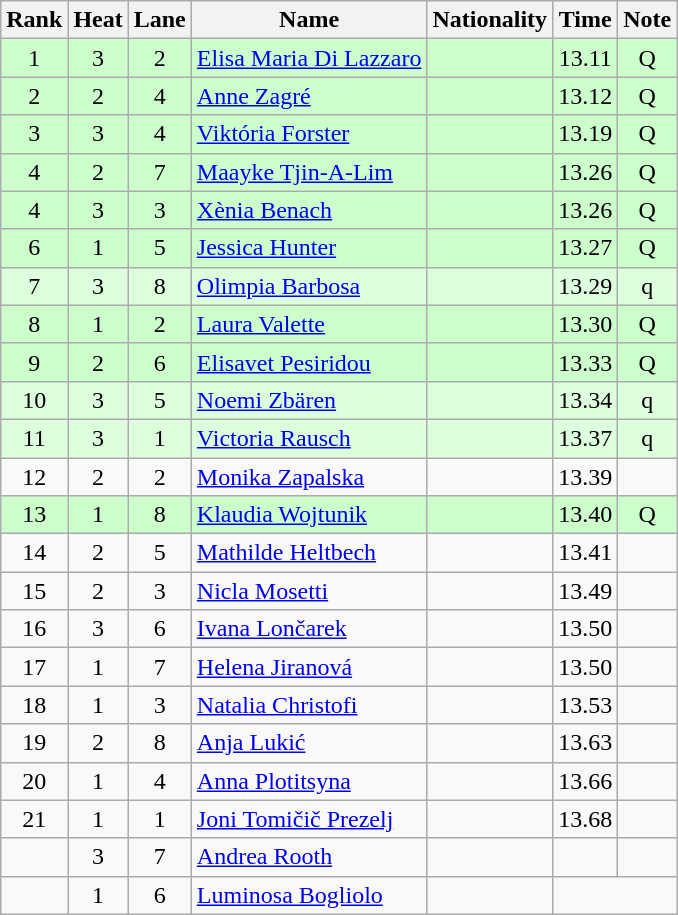<table class="wikitable sortable" style="text-align:center">
<tr>
<th>Rank</th>
<th>Heat</th>
<th>Lane</th>
<th>Name</th>
<th>Nationality</th>
<th>Time</th>
<th>Note</th>
</tr>
<tr bgcolor=ccffcc>
<td>1</td>
<td>3</td>
<td>2</td>
<td align=left><a href='#'>Elisa Maria Di Lazzaro</a></td>
<td align=left></td>
<td>13.11</td>
<td>Q</td>
</tr>
<tr bgcolor=ccffcc>
<td>2</td>
<td>2</td>
<td>4</td>
<td align=left><a href='#'>Anne Zagré</a></td>
<td align=left></td>
<td>13.12</td>
<td>Q</td>
</tr>
<tr bgcolor=ccffcc>
<td>3</td>
<td>3</td>
<td>4</td>
<td align=left><a href='#'>Viktória Forster</a></td>
<td align=left></td>
<td>13.19</td>
<td>Q</td>
</tr>
<tr bgcolor=ccffcc>
<td>4</td>
<td>2</td>
<td>7</td>
<td align=left><a href='#'>Maayke Tjin-A-Lim</a></td>
<td align=left></td>
<td>13.26</td>
<td>Q</td>
</tr>
<tr bgcolor=ccffcc>
<td>4</td>
<td>3</td>
<td>3</td>
<td align=left><a href='#'>Xènia Benach</a></td>
<td align=left></td>
<td>13.26</td>
<td>Q</td>
</tr>
<tr bgcolor=ccffcc>
<td>6</td>
<td>1</td>
<td>5</td>
<td align=left><a href='#'>Jessica Hunter</a></td>
<td align=left></td>
<td>13.27</td>
<td>Q</td>
</tr>
<tr bgcolor=ddffdd>
<td>7</td>
<td>3</td>
<td>8</td>
<td align=left><a href='#'>Olimpia Barbosa</a></td>
<td align=left></td>
<td>13.29</td>
<td>q</td>
</tr>
<tr bgcolor=ccffcc>
<td>8</td>
<td>1</td>
<td>2</td>
<td align=left><a href='#'>Laura Valette</a></td>
<td align=left></td>
<td>13.30</td>
<td>Q</td>
</tr>
<tr bgcolor=ccffcc>
<td>9</td>
<td>2</td>
<td>6</td>
<td align=left><a href='#'>Elisavet Pesiridou</a></td>
<td align=left></td>
<td>13.33</td>
<td>Q</td>
</tr>
<tr bgcolor=ddffdd>
<td>10</td>
<td>3</td>
<td>5</td>
<td align=left><a href='#'>Noemi Zbären</a></td>
<td align=left></td>
<td>13.34</td>
<td>q</td>
</tr>
<tr bgcolor=ddffdd>
<td>11</td>
<td>3</td>
<td>1</td>
<td align=left><a href='#'>Victoria Rausch</a></td>
<td align=left></td>
<td>13.37</td>
<td>q</td>
</tr>
<tr>
<td>12</td>
<td>2</td>
<td>2</td>
<td align=left><a href='#'>Monika Zapalska</a></td>
<td align=left></td>
<td>13.39</td>
<td></td>
</tr>
<tr bgcolor=ccffcc>
<td>13</td>
<td>1</td>
<td>8</td>
<td align=left><a href='#'>Klaudia Wojtunik</a></td>
<td align=left></td>
<td>13.40</td>
<td>Q</td>
</tr>
<tr>
<td>14</td>
<td>2</td>
<td>5</td>
<td align=left><a href='#'>Mathilde Heltbech</a></td>
<td align=left></td>
<td>13.41</td>
<td></td>
</tr>
<tr>
<td>15</td>
<td>2</td>
<td>3</td>
<td align=left><a href='#'>Nicla Mosetti</a></td>
<td align=left></td>
<td>13.49</td>
<td></td>
</tr>
<tr>
<td>16</td>
<td>3</td>
<td>6</td>
<td align=left><a href='#'>Ivana Lončarek</a></td>
<td align=left></td>
<td>13.50</td>
<td></td>
</tr>
<tr>
<td>17</td>
<td>1</td>
<td>7</td>
<td align=left><a href='#'>Helena Jiranová</a></td>
<td align=left></td>
<td>13.50</td>
<td></td>
</tr>
<tr>
<td>18</td>
<td>1</td>
<td>3</td>
<td align=left><a href='#'>Natalia Christofi</a></td>
<td align=left></td>
<td>13.53</td>
<td></td>
</tr>
<tr>
<td>19</td>
<td>2</td>
<td>8</td>
<td align=left><a href='#'>Anja Lukić</a></td>
<td align=left></td>
<td>13.63</td>
<td></td>
</tr>
<tr>
<td>20</td>
<td>1</td>
<td>4</td>
<td align=left><a href='#'>Anna Plotitsyna</a></td>
<td align=left></td>
<td>13.66</td>
<td></td>
</tr>
<tr>
<td>21</td>
<td>1</td>
<td>1</td>
<td align=left><a href='#'>Joni Tomičič Prezelj</a></td>
<td align=left></td>
<td>13.68</td>
<td></td>
</tr>
<tr>
<td></td>
<td>3</td>
<td>7</td>
<td align=left><a href='#'>Andrea Rooth</a></td>
<td align=left></td>
<td></td>
<td></td>
</tr>
<tr>
<td></td>
<td>1</td>
<td>6</td>
<td align=left><a href='#'>Luminosa Bogliolo</a></td>
<td align=left></td>
<td colspan=2></td>
</tr>
</table>
